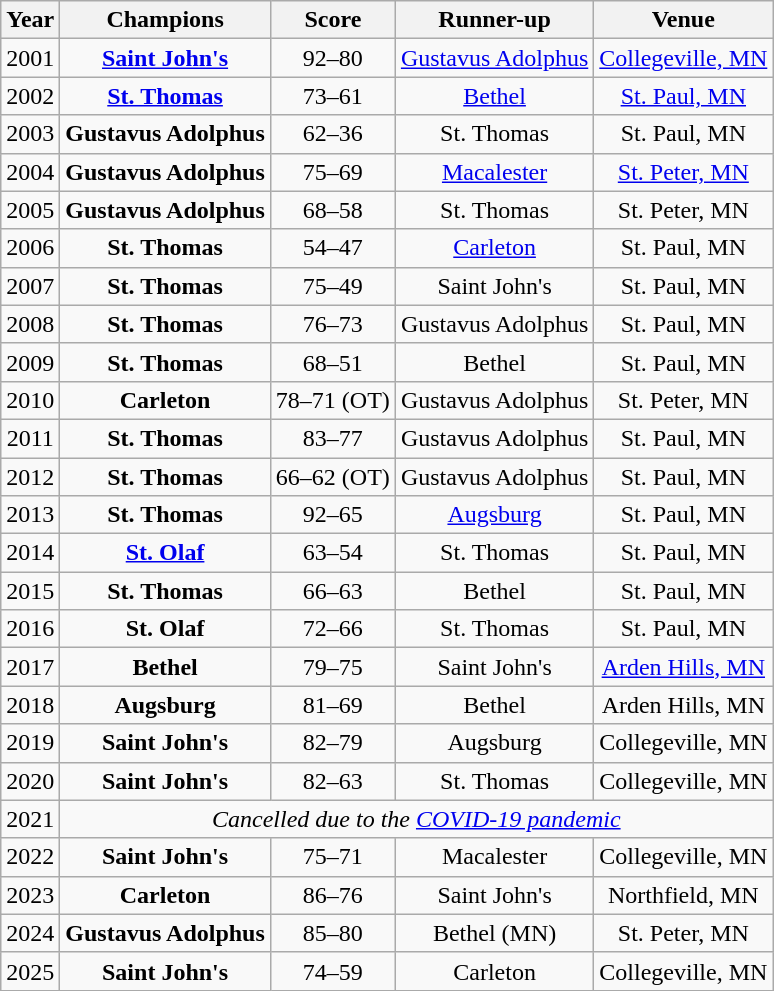<table class="wikitable sortable">
<tr>
<th>Year</th>
<th>Champions</th>
<th>Score</th>
<th>Runner-up</th>
<th>Venue</th>
</tr>
<tr align=center>
<td>2001</td>
<td><strong><a href='#'>Saint John's</a></strong></td>
<td>92–80</td>
<td><a href='#'>Gustavus Adolphus</a></td>
<td><a href='#'>Collegeville, MN</a></td>
</tr>
<tr align=center>
<td>2002</td>
<td><strong><a href='#'>St. Thomas</a></strong></td>
<td>73–61</td>
<td><a href='#'>Bethel</a></td>
<td><a href='#'>St. Paul, MN</a></td>
</tr>
<tr align=center>
<td>2003</td>
<td><strong>Gustavus Adolphus</strong></td>
<td>62–36</td>
<td>St. Thomas</td>
<td>St. Paul, MN</td>
</tr>
<tr align=center>
<td>2004</td>
<td><strong>Gustavus Adolphus</strong></td>
<td>75–69</td>
<td><a href='#'>Macalester</a></td>
<td><a href='#'>St. Peter, MN</a></td>
</tr>
<tr align=center>
<td>2005</td>
<td><strong>Gustavus Adolphus</strong></td>
<td>68–58</td>
<td>St. Thomas</td>
<td>St. Peter, MN</td>
</tr>
<tr align=center>
<td>2006</td>
<td><strong>St. Thomas</strong></td>
<td>54–47</td>
<td><a href='#'>Carleton</a></td>
<td>St. Paul, MN</td>
</tr>
<tr align=center>
<td>2007</td>
<td><strong>St. Thomas</strong></td>
<td>75–49</td>
<td>Saint John's</td>
<td>St. Paul, MN</td>
</tr>
<tr align=center>
<td>2008</td>
<td><strong>St. Thomas</strong></td>
<td>76–73</td>
<td>Gustavus Adolphus</td>
<td>St. Paul, MN</td>
</tr>
<tr align=center>
<td>2009</td>
<td><strong>St. Thomas</strong></td>
<td>68–51</td>
<td>Bethel</td>
<td>St. Paul, MN</td>
</tr>
<tr align=center>
<td>2010</td>
<td><strong>Carleton</strong></td>
<td>78–71 (OT)</td>
<td>Gustavus Adolphus</td>
<td>St. Peter, MN</td>
</tr>
<tr align=center>
<td>2011</td>
<td><strong>St. Thomas</strong></td>
<td>83–77</td>
<td>Gustavus Adolphus</td>
<td>St. Paul, MN</td>
</tr>
<tr align=center>
<td>2012</td>
<td><strong>St. Thomas</strong></td>
<td>66–62 (OT)</td>
<td>Gustavus Adolphus</td>
<td>St. Paul, MN</td>
</tr>
<tr align=center>
<td>2013</td>
<td><strong>St. Thomas</strong></td>
<td>92–65</td>
<td><a href='#'>Augsburg</a></td>
<td>St. Paul, MN</td>
</tr>
<tr align=center>
<td>2014</td>
<td><strong><a href='#'>St. Olaf</a></strong></td>
<td>63–54</td>
<td>St. Thomas</td>
<td>St. Paul, MN</td>
</tr>
<tr align=center>
<td>2015</td>
<td><strong>St. Thomas</strong></td>
<td>66–63</td>
<td>Bethel</td>
<td>St. Paul, MN</td>
</tr>
<tr align=center>
<td>2016</td>
<td><strong>St. Olaf</strong></td>
<td>72–66</td>
<td>St. Thomas</td>
<td>St. Paul, MN</td>
</tr>
<tr align=center>
<td>2017</td>
<td><strong>Bethel</strong></td>
<td>79–75</td>
<td>Saint John's</td>
<td><a href='#'>Arden Hills, MN</a></td>
</tr>
<tr align=center>
<td>2018</td>
<td><strong>Augsburg</strong></td>
<td>81–69</td>
<td>Bethel</td>
<td>Arden Hills, MN</td>
</tr>
<tr align=center>
<td>2019</td>
<td><strong>Saint John's</strong></td>
<td>82–79</td>
<td>Augsburg</td>
<td>Collegeville, MN</td>
</tr>
<tr align=center>
<td>2020</td>
<td><strong>Saint John's</strong></td>
<td>82–63</td>
<td>St. Thomas</td>
<td>Collegeville, MN</td>
</tr>
<tr align=center>
<td>2021</td>
<td colspan=4><em>Cancelled due to the <a href='#'>COVID-19 pandemic</a></em></td>
</tr>
<tr align=center>
<td>2022</td>
<td><strong>Saint John's</strong></td>
<td>75–71</td>
<td>Macalester</td>
<td>Collegeville, MN</td>
</tr>
<tr align=center>
<td>2023</td>
<td><strong>Carleton</strong></td>
<td>86–76</td>
<td>Saint John's</td>
<td>Northfield, MN</td>
</tr>
<tr align=center>
<td>2024</td>
<td><strong>Gustavus Adolphus</strong></td>
<td>85–80</td>
<td>Bethel (MN)</td>
<td>St. Peter, MN</td>
</tr>
<tr align=center>
<td>2025</td>
<td><strong>Saint John's</strong></td>
<td>74–59</td>
<td>Carleton</td>
<td>Collegeville, MN</td>
</tr>
</table>
